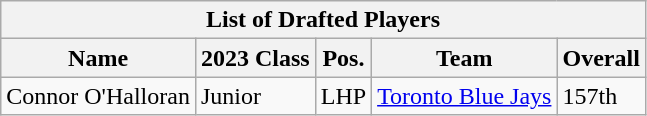<table class="wikitable">
<tr>
<th colspan="6">List of Drafted Players</th>
</tr>
<tr>
<th>Name</th>
<th>2023 Class</th>
<th>Pos.</th>
<th>Team</th>
<th>Overall</th>
</tr>
<tr>
<td>Connor O'Halloran</td>
<td>Junior</td>
<td>LHP</td>
<td><a href='#'>Toronto Blue Jays</a></td>
<td>157th</td>
</tr>
</table>
